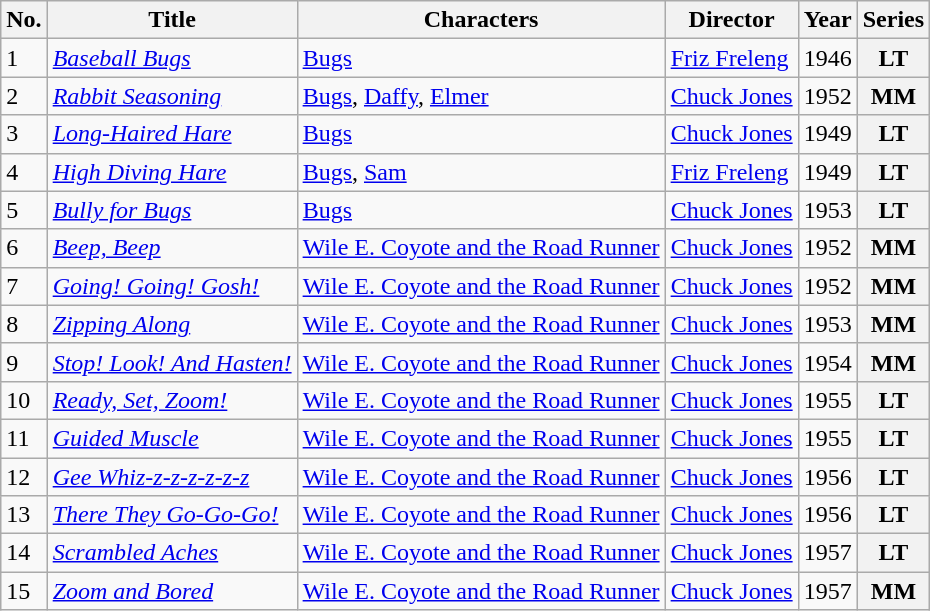<table class="wikitable sortable">
<tr>
<th>No.</th>
<th>Title</th>
<th>Characters</th>
<th>Director</th>
<th>Year</th>
<th>Series</th>
</tr>
<tr>
<td>1</td>
<td><em><a href='#'>Baseball Bugs</a></em></td>
<td><a href='#'>Bugs</a></td>
<td><a href='#'>Friz Freleng</a></td>
<td>1946</td>
<th>LT</th>
</tr>
<tr>
<td>2</td>
<td><em><a href='#'>Rabbit Seasoning</a></em></td>
<td><a href='#'>Bugs</a>, <a href='#'>Daffy</a>, <a href='#'>Elmer</a></td>
<td><a href='#'>Chuck Jones</a></td>
<td>1952</td>
<th>MM</th>
</tr>
<tr>
<td>3</td>
<td><em><a href='#'>Long-Haired Hare</a></em></td>
<td><a href='#'>Bugs</a></td>
<td><a href='#'>Chuck Jones</a></td>
<td>1949</td>
<th>LT</th>
</tr>
<tr>
<td>4</td>
<td><em><a href='#'>High Diving Hare</a></em></td>
<td><a href='#'>Bugs</a>, <a href='#'>Sam</a></td>
<td><a href='#'>Friz Freleng</a></td>
<td>1949</td>
<th>LT</th>
</tr>
<tr>
<td>5</td>
<td><em><a href='#'>Bully for Bugs</a></em></td>
<td><a href='#'>Bugs</a></td>
<td><a href='#'>Chuck Jones</a></td>
<td>1953</td>
<th>LT</th>
</tr>
<tr>
<td>6</td>
<td><em><a href='#'>Beep, Beep</a></em></td>
<td><a href='#'>Wile E. Coyote and the Road Runner</a></td>
<td><a href='#'>Chuck Jones</a></td>
<td>1952</td>
<th>MM</th>
</tr>
<tr>
<td>7</td>
<td><em><a href='#'>Going! Going! Gosh!</a></em></td>
<td><a href='#'>Wile E. Coyote and the Road Runner</a></td>
<td><a href='#'>Chuck Jones</a></td>
<td>1952</td>
<th>MM</th>
</tr>
<tr>
<td>8</td>
<td><em><a href='#'>Zipping Along</a></em></td>
<td><a href='#'>Wile E. Coyote and the Road Runner</a></td>
<td><a href='#'>Chuck Jones</a></td>
<td>1953</td>
<th>MM</th>
</tr>
<tr>
<td>9</td>
<td><em><a href='#'>Stop! Look! And Hasten!</a></em></td>
<td><a href='#'>Wile E. Coyote and the Road Runner</a></td>
<td><a href='#'>Chuck Jones</a></td>
<td>1954</td>
<th>MM</th>
</tr>
<tr>
<td>10</td>
<td><em><a href='#'>Ready, Set, Zoom!</a></em></td>
<td><a href='#'>Wile E. Coyote and the Road Runner</a></td>
<td><a href='#'>Chuck Jones</a></td>
<td>1955</td>
<th>LT</th>
</tr>
<tr>
<td>11</td>
<td><em><a href='#'>Guided Muscle</a></em></td>
<td><a href='#'>Wile E. Coyote and the Road Runner</a></td>
<td><a href='#'>Chuck Jones</a></td>
<td>1955</td>
<th>LT</th>
</tr>
<tr>
<td>12</td>
<td><em><a href='#'>Gee Whiz-z-z-z-z-z-z</a></em></td>
<td><a href='#'>Wile E. Coyote and the Road Runner</a></td>
<td><a href='#'>Chuck Jones</a></td>
<td>1956</td>
<th>LT</th>
</tr>
<tr>
<td>13</td>
<td><em><a href='#'>There They Go-Go-Go!</a></em></td>
<td><a href='#'>Wile E. Coyote and the Road Runner</a></td>
<td><a href='#'>Chuck Jones</a></td>
<td>1956</td>
<th>LT</th>
</tr>
<tr>
<td>14</td>
<td><em><a href='#'>Scrambled Aches</a></em></td>
<td><a href='#'>Wile E. Coyote and the Road Runner</a></td>
<td><a href='#'>Chuck Jones</a></td>
<td>1957</td>
<th>LT</th>
</tr>
<tr>
<td>15</td>
<td><em><a href='#'>Zoom and Bored</a></em></td>
<td><a href='#'>Wile E. Coyote and the Road Runner</a></td>
<td><a href='#'>Chuck Jones</a></td>
<td>1957</td>
<th>MM</th>
</tr>
</table>
